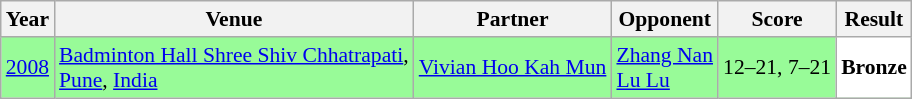<table class="sortable wikitable" style="font-size: 90%;">
<tr>
<th>Year</th>
<th>Venue</th>
<th>Partner</th>
<th>Opponent</th>
<th>Score</th>
<th>Result</th>
</tr>
<tr style="background:#98FB98">
<td align="center"><a href='#'>2008</a></td>
<td align="left"><a href='#'>Badminton Hall Shree Shiv Chhatrapati</a>,<br><a href='#'>Pune</a>, <a href='#'>India</a></td>
<td align="left"> <a href='#'>Vivian Hoo Kah Mun</a></td>
<td align="left"> <a href='#'>Zhang Nan</a> <br>  <a href='#'>Lu Lu</a></td>
<td align="left">12–21, 7–21</td>
<td style="text-align:left; background:white"> <strong>Bronze</strong></td>
</tr>
</table>
